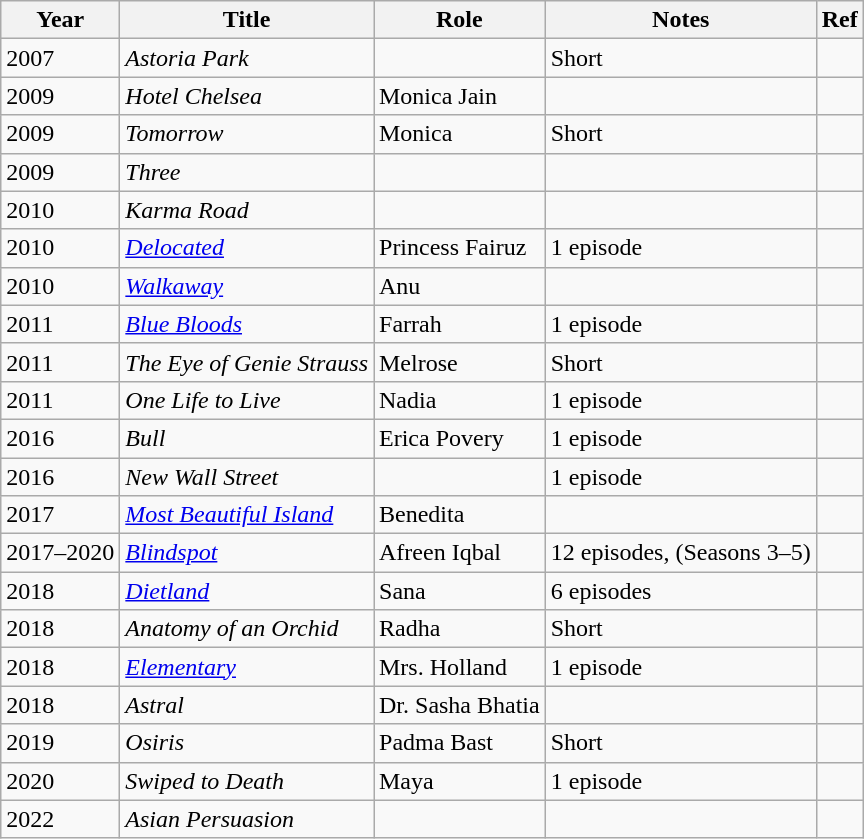<table class="wikitable sortable">
<tr>
<th>Year</th>
<th>Title</th>
<th>Role</th>
<th>Notes</th>
<th>Ref</th>
</tr>
<tr>
<td>2007</td>
<td><em>Astoria Park</em></td>
<td></td>
<td>Short</td>
<td></td>
</tr>
<tr>
<td>2009</td>
<td><em>Hotel Chelsea</em></td>
<td>Monica Jain</td>
<td></td>
<td></td>
</tr>
<tr>
<td>2009</td>
<td><em>Tomorrow</em></td>
<td>Monica</td>
<td>Short</td>
<td></td>
</tr>
<tr>
<td>2009</td>
<td><em>Three</em></td>
<td></td>
<td></td>
<td></td>
</tr>
<tr>
<td>2010</td>
<td><em>Karma Road</em></td>
<td></td>
<td></td>
<td></td>
</tr>
<tr>
<td>2010</td>
<td><em><a href='#'>Delocated</a></em></td>
<td>Princess Fairuz</td>
<td>1 episode</td>
<td></td>
</tr>
<tr>
<td>2010</td>
<td><a href='#'><em>Walkaway</em></a></td>
<td>Anu</td>
<td></td>
<td></td>
</tr>
<tr>
<td>2011</td>
<td><em><a href='#'>Blue Bloods</a></em></td>
<td>Farrah</td>
<td>1 episode</td>
<td></td>
</tr>
<tr>
<td>2011</td>
<td><em>The Eye of Genie Strauss</em></td>
<td>Melrose</td>
<td>Short</td>
<td></td>
</tr>
<tr>
<td>2011</td>
<td><em>One Life to Live</em></td>
<td>Nadia</td>
<td>1 episode</td>
<td></td>
</tr>
<tr>
<td>2016</td>
<td><em>Bull</em></td>
<td>Erica Povery</td>
<td>1 episode</td>
<td></td>
</tr>
<tr>
<td>2016</td>
<td><em>New Wall Street</em></td>
<td></td>
<td>1 episode</td>
<td></td>
</tr>
<tr>
<td>2017</td>
<td><em><a href='#'>Most Beautiful Island</a></em></td>
<td>Benedita</td>
<td></td>
<td></td>
</tr>
<tr>
<td>2017–2020</td>
<td><a href='#'><em>Blindspot</em></a></td>
<td>Afreen Iqbal</td>
<td>12 episodes, (Seasons 3–5)</td>
<td></td>
</tr>
<tr>
<td>2018</td>
<td><a href='#'><em>Dietland</em></a></td>
<td>Sana</td>
<td>6 episodes</td>
<td></td>
</tr>
<tr>
<td>2018</td>
<td><em>Anatomy of an Orchid</em></td>
<td>Radha</td>
<td>Short</td>
<td></td>
</tr>
<tr>
<td>2018</td>
<td><a href='#'><em>Elementary</em></a></td>
<td>Mrs. Holland</td>
<td>1 episode</td>
<td></td>
</tr>
<tr>
<td>2018</td>
<td><em>Astral</em></td>
<td>Dr. Sasha Bhatia</td>
<td></td>
<td></td>
</tr>
<tr>
<td>2019</td>
<td><em>Osiris</em></td>
<td>Padma Bast</td>
<td>Short</td>
<td></td>
</tr>
<tr>
<td>2020</td>
<td><em>Swiped to Death</em></td>
<td>Maya</td>
<td>1 episode</td>
<td></td>
</tr>
<tr>
<td>2022</td>
<td><em>Asian Persuasion</em></td>
<td></td>
<td></td>
<td></td>
</tr>
</table>
